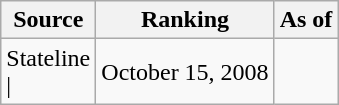<table class="wikitable" style="text-align:center">
<tr>
<th>Source</th>
<th>Ranking</th>
<th>As of</th>
</tr>
<tr>
<td align=left>Stateline<br>| </td>
<td>October 15, 2008</td>
</tr>
</table>
